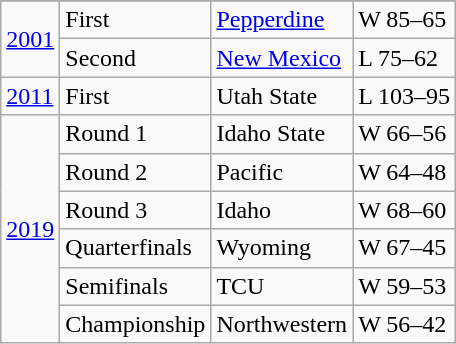<table class="wikitable">
<tr>
</tr>
<tr>
<td rowspan="2"><a href='#'>2001</a></td>
<td>First</td>
<td><a href='#'>Pepperdine</a></td>
<td>W 85–65</td>
</tr>
<tr>
<td>Second</td>
<td><a href='#'>New Mexico</a></td>
<td>L 75–62</td>
</tr>
<tr>
<td><a href='#'>2011</a></td>
<td>First</td>
<td>Utah State</td>
<td>L 103–95</td>
</tr>
<tr>
<td rowspan="6"><a href='#'>2019</a></td>
<td>Round 1</td>
<td>Idaho  State</td>
<td>W 66–56</td>
</tr>
<tr>
<td>Round 2</td>
<td>Pacific</td>
<td>W 64–48</td>
</tr>
<tr>
<td>Round 3</td>
<td>Idaho</td>
<td>W 68–60</td>
</tr>
<tr>
<td>Quarterfinals</td>
<td>Wyoming</td>
<td>W 67–45</td>
</tr>
<tr>
<td>Semifinals</td>
<td>TCU</td>
<td>W 59–53</td>
</tr>
<tr>
<td>Championship</td>
<td>Northwestern</td>
<td>W 56–42</td>
</tr>
</table>
